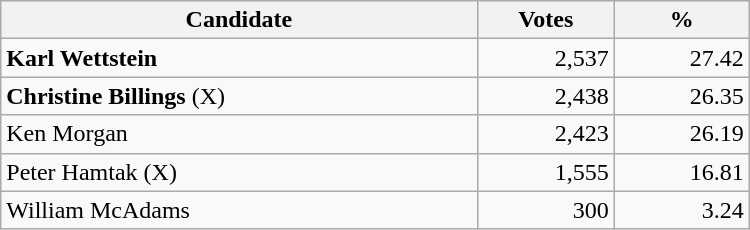<table style="width:500px;" class="wikitable">
<tr>
<th align="center">Candidate</th>
<th align="center">Votes</th>
<th align="center">%</th>
</tr>
<tr>
<td align="left"><strong>Karl Wettstein</strong></td>
<td align="right">2,537</td>
<td align="right">27.42</td>
</tr>
<tr>
<td align="left"><strong>Christine Billings</strong> (X)</td>
<td align="right">2,438</td>
<td align="right">26.35</td>
</tr>
<tr>
<td align="left">Ken Morgan</td>
<td align="right">2,423</td>
<td align="right">26.19</td>
</tr>
<tr>
<td align="left">Peter Hamtak (X)</td>
<td align="right">1,555</td>
<td align="right">16.81</td>
</tr>
<tr>
<td align="left">William McAdams</td>
<td align="right">300</td>
<td align="right">3.24</td>
</tr>
</table>
